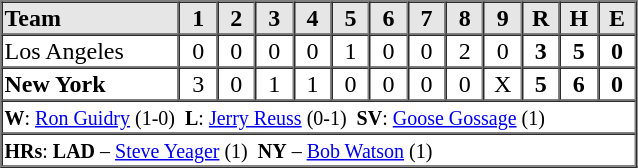<table border=1 cellspacing=0 width=425 style="margin-left:3em;">
<tr style="text-align:center; background-color:#e6e6e6;">
<th style="text-align:left" width=28%>Team</th>
<th width=6%>1</th>
<th width=6%>2</th>
<th width=6%>3</th>
<th width=6%>4</th>
<th width=6%>5</th>
<th width=6%>6</th>
<th width=6%>7</th>
<th width=6%>8</th>
<th width=6%>9</th>
<th width=6%>R</th>
<th width=6%>H</th>
<th width=6%>E</th>
</tr>
<tr style="text-align:center;">
<td style="text-align:left">Los Angeles</td>
<td>0</td>
<td>0</td>
<td>0</td>
<td>0</td>
<td>1</td>
<td>0</td>
<td>0</td>
<td>2</td>
<td>0</td>
<td><strong>3</strong></td>
<td><strong>5</strong></td>
<td><strong>0</strong></td>
</tr>
<tr style="text-align:center;">
<td style="text-align:left"><strong>New York</strong></td>
<td>3</td>
<td>0</td>
<td>1</td>
<td>1</td>
<td>0</td>
<td>0</td>
<td>0</td>
<td>0</td>
<td>X</td>
<td><strong>5</strong></td>
<td><strong>6</strong></td>
<td><strong>0</strong></td>
</tr>
<tr style="text-align:left;">
<td colspan=13><small><strong>W</strong>: <a href='#'>Ron Guidry</a> (1-0)  <strong>L</strong>: <a href='#'>Jerry Reuss</a> (0-1)  <strong>SV</strong>: <a href='#'>Goose Gossage</a> (1)</small></td>
</tr>
<tr style="text-align:left;">
<td colspan=13><small><strong>HRs</strong>: <strong>LAD</strong> – <a href='#'>Steve Yeager</a> (1)  <strong>NY</strong> – <a href='#'>Bob Watson</a> (1)</small></td>
</tr>
<tr style="text-align:left;">
</tr>
</table>
